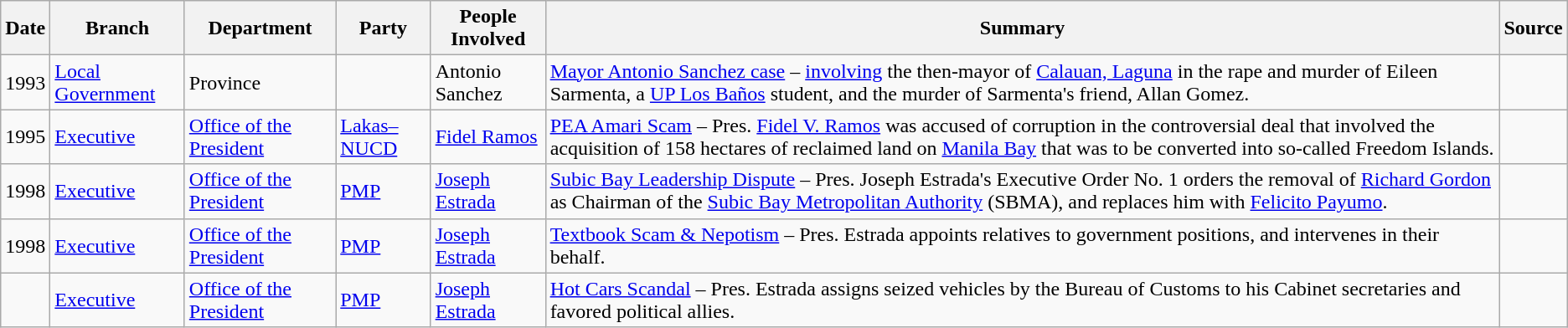<table class="wikitable sortable">
<tr>
<th scope="col">Date</th>
<th scope="col">Branch</th>
<th scope="col">Department</th>
<th scope="col">Party</th>
<th scope="col">People Involved</th>
<th scope="col" class="unsortable">Summary</th>
<th scope="col" class="unsortable">Source</th>
</tr>
<tr>
<td>1993</td>
<td><a href='#'>Local Government</a></td>
<td>Province</td>
<td></td>
<td>Antonio Sanchez</td>
<td><a href='#'>Mayor Antonio Sanchez case</a> – <a href='#'>involving</a> the then-mayor of <a href='#'>Calauan, Laguna</a> in the rape and murder of Eileen Sarmenta, a <a href='#'>UP Los Baños</a> student, and the murder of Sarmenta's friend, Allan Gomez.</td>
<td></td>
</tr>
<tr>
<td>1995</td>
<td><a href='#'>Executive</a></td>
<td><a href='#'>Office of the President</a></td>
<td><a href='#'>Lakas–NUCD</a></td>
<td><a href='#'>Fidel Ramos</a></td>
<td><a href='#'>PEA Amari Scam</a> – Pres. <a href='#'>Fidel V. Ramos</a> was accused of corruption in the controversial deal that involved the acquisition of 158 hectares of reclaimed land on <a href='#'>Manila Bay</a> that was to be converted into so-called Freedom Islands.</td>
<td></td>
</tr>
<tr>
<td>1998</td>
<td><a href='#'>Executive</a></td>
<td><a href='#'>Office of the President</a></td>
<td><a href='#'>PMP</a></td>
<td><a href='#'>Joseph Estrada</a></td>
<td><a href='#'>Subic Bay Leadership Dispute</a> – Pres. Joseph Estrada's Executive Order No. 1 orders the removal of <a href='#'>Richard Gordon</a> as Chairman of the <a href='#'>Subic Bay Metropolitan Authority</a> (SBMA), and replaces him with <a href='#'>Felicito Payumo</a>.</td>
<td></td>
</tr>
<tr>
<td>1998</td>
<td><a href='#'>Executive</a></td>
<td><a href='#'>Office of the President</a></td>
<td><a href='#'>PMP</a></td>
<td><a href='#'>Joseph Estrada</a></td>
<td><a href='#'>Textbook Scam & Nepotism</a> – Pres. Estrada appoints relatives to government positions, and intervenes in their behalf.</td>
<td></td>
</tr>
<tr>
<td></td>
<td><a href='#'>Executive</a></td>
<td><a href='#'>Office of the President</a></td>
<td><a href='#'>PMP</a></td>
<td><a href='#'>Joseph Estrada</a></td>
<td><a href='#'>Hot Cars Scandal</a> – Pres. Estrada assigns seized vehicles by the Bureau of Customs to his Cabinet secretaries and favored political allies.</td>
<td></td>
</tr>
</table>
